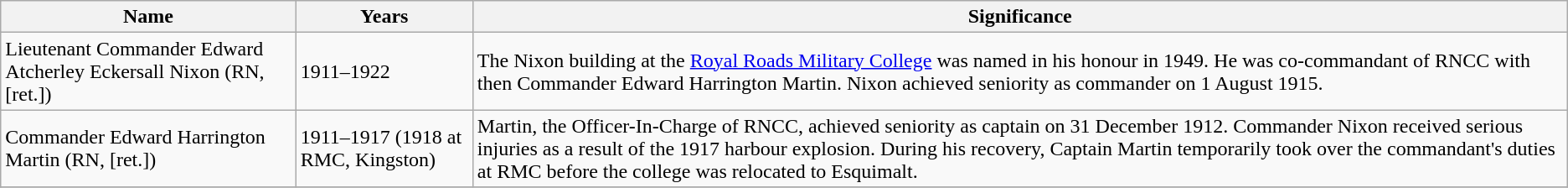<table class="wikitable">
<tr>
<th>Name</th>
<th>Years</th>
<th>Significance</th>
</tr>
<tr>
<td>Lieutenant Commander Edward Atcherley Eckersall Nixon (RN, [ret.])</td>
<td>1911–1922</td>
<td>The Nixon building at the <a href='#'>Royal Roads Military College</a> was named in his honour in 1949. He was co-commandant of RNCC with then Commander Edward Harrington Martin. Nixon achieved seniority as commander on 1 August 1915.</td>
</tr>
<tr>
<td>Commander Edward Harrington Martin (RN, [ret.])</td>
<td>1911–1917 (1918 at RMC, Kingston)</td>
<td>Martin, the Officer-In-Charge of RNCC, achieved seniority as captain on 31 December 1912. Commander Nixon received serious injuries as a result of the 1917 harbour explosion. During his recovery, Captain Martin temporarily took over the commandant's duties at RMC before the college was relocated to Esquimalt.</td>
</tr>
<tr>
</tr>
</table>
